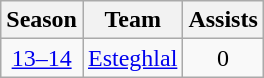<table class="wikitable" style="text-align: center;">
<tr>
<th>Season</th>
<th>Team</th>
<th>Assists</th>
</tr>
<tr>
<td><a href='#'>13–14</a></td>
<td align="left"><a href='#'>Esteghlal</a></td>
<td>0</td>
</tr>
</table>
